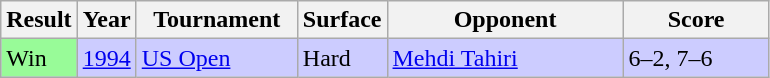<table class="sortable wikitable">
<tr>
<th style="width:40px;">Result</th>
<th style="width:30px;">Year</th>
<th style="width:100px;">Tournament</th>
<th style="width:50px;">Surface</th>
<th style="width:150px;">Opponent</th>
<th style="width:90px;" class="unsortable">Score</th>
</tr>
<tr style="background:#ccccff;">
<td style="background:#98fb98;">Win</td>
<td><a href='#'>1994</a></td>
<td><a href='#'>US Open</a></td>
<td>Hard</td>
<td> <a href='#'>Mehdi Tahiri</a></td>
<td>6–2, 7–6</td>
</tr>
</table>
